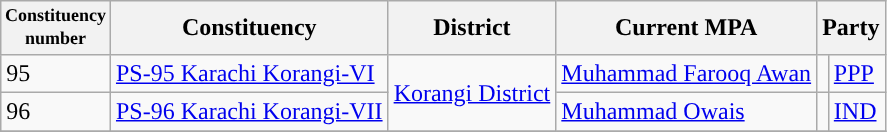<table class="wikitable">
<tr>
<th width="50px" style="font-size:75%">Constituency number</th>
<th>Constituency</th>
<th>District</th>
<th>Current MPA</th>
<th colspan="2">Party</th>
</tr>
<tr>
<td>95</td>
<td><a href='#'>PS-95 Karachi Korangi-VI</a></td>
<td rowspan="2"><a href='#'>Korangi District</a></td>
<td><a href='#'>Muhammad Farooq Awan</a></td>
<td></td>
<td><a href='#'>PPP</a></td>
</tr>
<tr>
<td>96</td>
<td><a href='#'>PS-96 Karachi Korangi-VII</a></td>
<td><a href='#'>Muhammad Owais</a></td>
<td></td>
<td><a href='#'>IND</a></td>
</tr>
<tr>
</tr>
</table>
